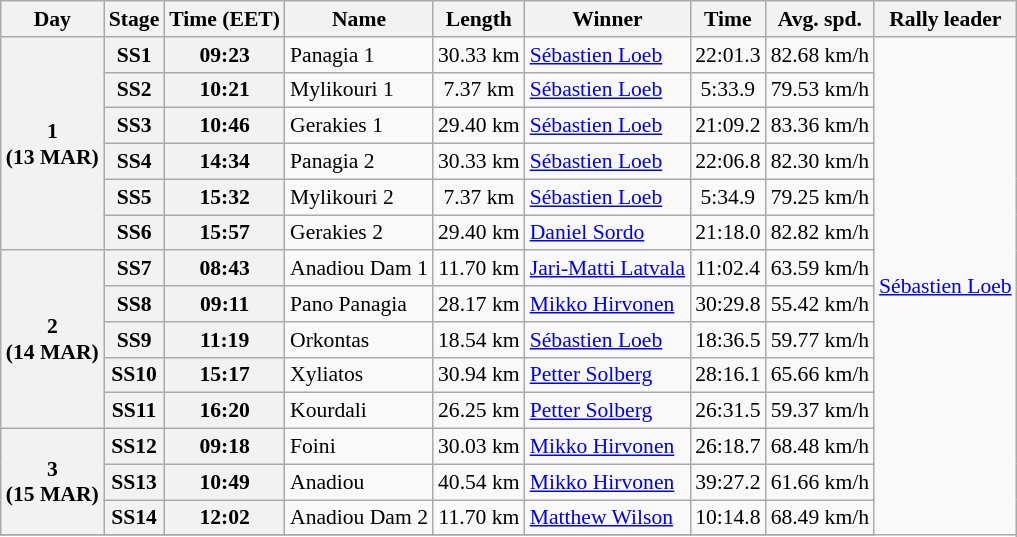<table class="wikitable" style="text-align: center; font-size: 90%; max-width: 950px;">
<tr>
<th>Day</th>
<th>Stage</th>
<th>Time (EET)</th>
<th>Name</th>
<th>Length</th>
<th>Winner</th>
<th>Time</th>
<th>Avg. spd.</th>
<th>Rally leader</th>
</tr>
<tr>
<th rowspan="6">1<br>(13 MAR)</th>
<th>SS1</th>
<th>09:23</th>
<td align=left>Panagia 1</td>
<td>30.33 km</td>
<td align=left> <a href='#'>Sébastien Loeb</a></td>
<td>22:01.3</td>
<td>82.68 km/h</td>
<td rowspan=15 align=left> <a href='#'>Sébastien Loeb</a></td>
</tr>
<tr>
<th>SS2</th>
<th>10:21</th>
<td align=left>Mylikouri 1</td>
<td>7.37 km</td>
<td align=left> <a href='#'>Sébastien Loeb</a></td>
<td>5:33.9</td>
<td>79.53 km/h</td>
</tr>
<tr>
<th>SS3</th>
<th>10:46</th>
<td align=left>Gerakies 1</td>
<td>29.40 km</td>
<td align=left> <a href='#'>Sébastien Loeb</a></td>
<td>21:09.2</td>
<td>83.36 km/h</td>
</tr>
<tr>
<th>SS4</th>
<th>14:34</th>
<td align=left>Panagia 2</td>
<td>30.33 km</td>
<td align=left> <a href='#'>Sébastien Loeb</a></td>
<td>22:06.8</td>
<td>82.30 km/h</td>
</tr>
<tr>
<th>SS5</th>
<th>15:32</th>
<td align=left>Mylikouri 2</td>
<td>7.37 km</td>
<td align=left> <a href='#'>Sébastien Loeb</a></td>
<td>5:34.9</td>
<td>79.25 km/h</td>
</tr>
<tr>
<th>SS6</th>
<th>15:57</th>
<td align=left>Gerakies 2</td>
<td>29.40 km</td>
<td align=left> <a href='#'>Daniel Sordo</a></td>
<td>21:18.0</td>
<td>82.82 km/h</td>
</tr>
<tr>
<th rowspan="5">2<br>(14 MAR)</th>
<th>SS7</th>
<th>08:43</th>
<td align=left>Anadiou Dam 1</td>
<td>11.70 km</td>
<td align=left> <a href='#'>Jari-Matti Latvala</a></td>
<td>11:02.4</td>
<td>63.59 km/h</td>
</tr>
<tr>
<th>SS8</th>
<th>09:11</th>
<td align=left>Pano Panagia</td>
<td>28.17 km</td>
<td align=left> <a href='#'>Mikko Hirvonen</a></td>
<td>30:29.8</td>
<td>55.42 km/h</td>
</tr>
<tr>
<th>SS9</th>
<th>11:19</th>
<td align=left>Orkontas</td>
<td>18.54 km</td>
<td align=left> <a href='#'>Sébastien Loeb</a></td>
<td>18:36.5</td>
<td>59.77 km/h</td>
</tr>
<tr>
<th>SS10</th>
<th>15:17</th>
<td align=left>Xyliatos</td>
<td>30.94 km</td>
<td align=left> <a href='#'>Petter Solberg</a></td>
<td>28:16.1</td>
<td>65.66 km/h</td>
</tr>
<tr>
<th>SS11</th>
<th>16:20</th>
<td align=left>Kourdali</td>
<td>26.25 km</td>
<td align=left> <a href='#'>Petter Solberg</a></td>
<td>26:31.5</td>
<td>59.37 km/h</td>
</tr>
<tr>
<th rowspan="3">3<br>(15 MAR)</th>
<th>SS12</th>
<th>09:18</th>
<td align=left>Foini</td>
<td>30.03 km</td>
<td align=left> <a href='#'>Mikko Hirvonen</a></td>
<td>26:18.7</td>
<td>68.48 km/h</td>
</tr>
<tr>
<th>SS13</th>
<th>10:49</th>
<td align=left>Anadiou</td>
<td>40.54 km</td>
<td align=left> <a href='#'>Mikko Hirvonen</a></td>
<td>39:27.2</td>
<td>61.66 km/h</td>
</tr>
<tr>
<th>SS14</th>
<th>12:02</th>
<td align=left>Anadiou Dam 2</td>
<td>11.70 km</td>
<td align=left> <a href='#'>Matthew Wilson</a></td>
<td>10:14.8</td>
<td>68.49 km/h</td>
</tr>
<tr>
</tr>
</table>
